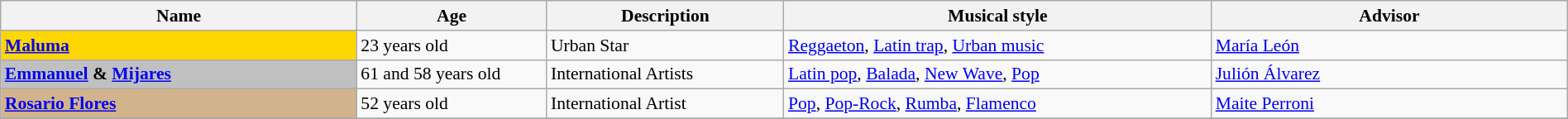<table class="wikitable" style="font-size:90%; width:100%">
<tr>
<th width="15%">Name</th>
<th width="08%">Age</th>
<th width="10%">Description</th>
<th width="18%">Musical style</th>
<th width="15%">Advisor</th>
</tr>
<tr>
<td style="background:gold"><strong><a href='#'>Maluma</a></strong></td>
<td>23 years old</td>
<td>Urban Star</td>
<td><a href='#'>Reggaeton</a>, <a href='#'>Latin trap</a>, <a href='#'>Urban music</a></td>
<td><a href='#'>María León</a></td>
</tr>
<tr>
<td style="background:silver"><strong><a href='#'>Emmanuel</a> & <a href='#'>Mijares</a></strong></td>
<td>61 and 58 years old</td>
<td>International Artists</td>
<td><a href='#'>Latin pop</a>, <a href='#'>Balada</a>, <a href='#'>New Wave</a>, <a href='#'>Pop</a></td>
<td><a href='#'>Julión Álvarez</a></td>
</tr>
<tr>
<td style="background:tan"><strong><a href='#'>Rosario Flores</a></strong></td>
<td>52 years old</td>
<td>International Artist</td>
<td><a href='#'>Pop</a>, <a href='#'>Pop-Rock</a>, <a href='#'>Rumba</a>, <a href='#'>Flamenco</a></td>
<td><a href='#'>Maite Perroni</a></td>
</tr>
<tr>
</tr>
</table>
